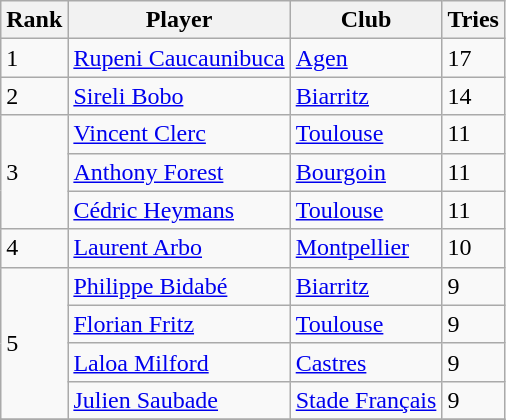<table class="wikitable">
<tr>
<th>Rank</th>
<th>Player</th>
<th>Club</th>
<th>Tries</th>
</tr>
<tr>
<td>1</td>
<td> <a href='#'>Rupeni Caucaunibuca</a></td>
<td><a href='#'>Agen</a></td>
<td>17</td>
</tr>
<tr>
<td>2</td>
<td> <a href='#'>Sireli Bobo</a></td>
<td><a href='#'>Biarritz</a></td>
<td>14</td>
</tr>
<tr>
<td rowspan=3>3</td>
<td> <a href='#'>Vincent Clerc</a></td>
<td><a href='#'>Toulouse</a></td>
<td>11</td>
</tr>
<tr>
<td> <a href='#'>Anthony Forest</a></td>
<td><a href='#'>Bourgoin</a></td>
<td>11</td>
</tr>
<tr>
<td> <a href='#'>Cédric Heymans</a></td>
<td><a href='#'>Toulouse</a></td>
<td>11</td>
</tr>
<tr>
<td>4</td>
<td> <a href='#'>Laurent Arbo</a></td>
<td><a href='#'>Montpellier</a></td>
<td>10</td>
</tr>
<tr>
<td rowspan=4>5</td>
<td> <a href='#'>Philippe Bidabé</a></td>
<td><a href='#'>Biarritz</a></td>
<td>9</td>
</tr>
<tr>
<td> <a href='#'>Florian Fritz</a></td>
<td><a href='#'>Toulouse</a></td>
<td>9</td>
</tr>
<tr>
<td> <a href='#'>Laloa Milford</a></td>
<td><a href='#'>Castres</a></td>
<td>9</td>
</tr>
<tr>
<td> <a href='#'>Julien Saubade</a></td>
<td><a href='#'>Stade Français</a></td>
<td>9</td>
</tr>
<tr>
</tr>
</table>
